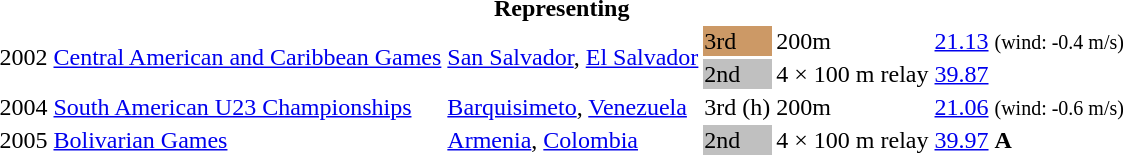<table>
<tr>
<th colspan="6">Representing </th>
</tr>
<tr>
<td rowspan=2>2002</td>
<td rowspan=2><a href='#'>Central American and Caribbean Games</a></td>
<td rowspan=2><a href='#'>San Salvador</a>, <a href='#'>El Salvador</a></td>
<td bgcolor="cc9966">3rd</td>
<td>200m</td>
<td><a href='#'>21.13</a> <small>(wind: -0.4 m/s)</small></td>
</tr>
<tr>
<td bgcolor=silver>2nd</td>
<td>4 × 100 m relay</td>
<td><a href='#'>39.87</a></td>
</tr>
<tr>
<td>2004</td>
<td><a href='#'>South American U23 Championships</a></td>
<td><a href='#'>Barquisimeto</a>, <a href='#'>Venezuela</a></td>
<td>3rd (h) </td>
<td>200m</td>
<td><a href='#'>21.06</a> <small>(wind: -0.6 m/s)</small></td>
</tr>
<tr>
<td>2005</td>
<td><a href='#'>Bolivarian Games</a></td>
<td><a href='#'>Armenia</a>, <a href='#'>Colombia</a></td>
<td bgcolor=silver>2nd</td>
<td>4 × 100 m relay</td>
<td><a href='#'>39.97</a> <strong>A</strong></td>
</tr>
</table>
